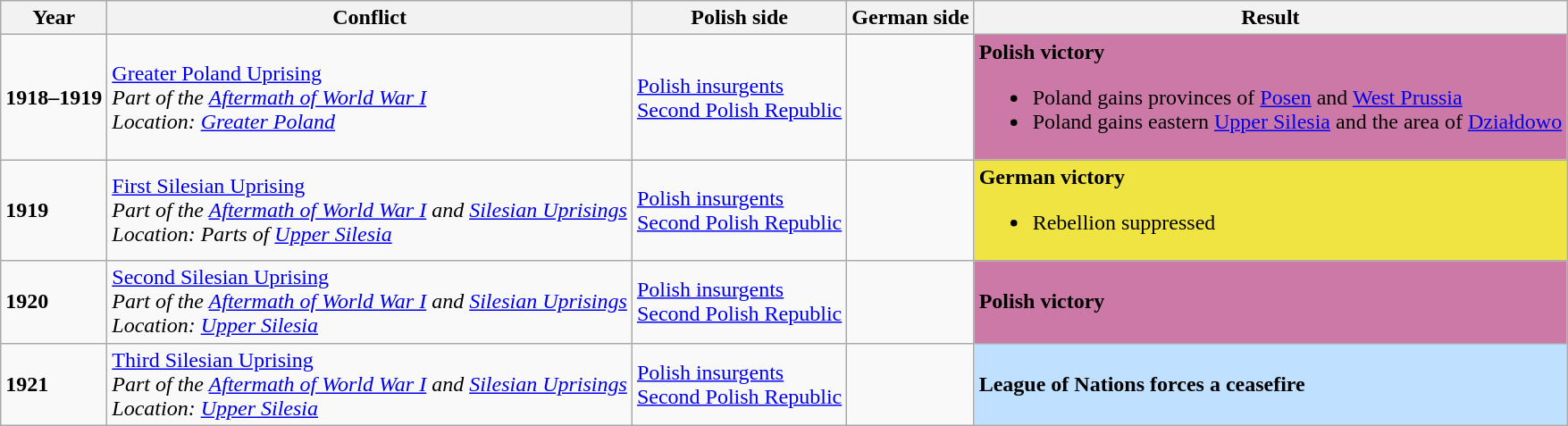<table class="wikitable">
<tr>
<th>Year</th>
<th>Conflict</th>
<th>Polish side</th>
<th>German side</th>
<th>Result</th>
</tr>
<tr>
<td><strong>1918–1919</strong></td>
<td><a href='#'>Greater Poland Uprising</a><br><em>Part of the <a href='#'>Aftermath of World War I</a></em><br><em>Location: <a href='#'>Greater Poland</a></em></td>
<td> <a href='#'>Polish insurgents</a><br> <a href='#'>Second Polish Republic</a></td>
<td></td>
<td style="background:#CC79A7"><strong>Polish victory</strong><br><ul><li>Poland gains provinces of <a href='#'>Posen</a> and <a href='#'>West Prussia</a></li><li>Poland gains eastern <a href='#'>Upper Silesia</a> and the area of <a href='#'>Działdowo</a></li></ul></td>
</tr>
<tr>
<td><strong>1919</strong></td>
<td><a href='#'>First Silesian Uprising</a><br><em>Part of the <a href='#'>Aftermath of World War I</a> and <a href='#'>Silesian Uprisings</a></em><br><em>Location: Parts of <a href='#'>Upper Silesia</a></em></td>
<td> <a href='#'>Polish insurgents</a><br> <a href='#'>Second Polish Republic</a></td>
<td></td>
<td bgcolor="#F0E442"><strong>German victory</strong><br><ul><li>Rebellion suppressed</li></ul></td>
</tr>
<tr>
<td><strong>1920</strong></td>
<td><a href='#'>Second Silesian Uprising</a><br><em>Part of the <a href='#'>Aftermath of World War I</a> and <a href='#'>Silesian Uprisings</a></em><br><em>Location: <a href='#'>Upper Silesia</a></em></td>
<td> <a href='#'>Polish insurgents</a><br> <a href='#'>Second Polish Republic</a></td>
<td></td>
<td style="background:#CC79A7"><strong>Polish victory</strong></td>
</tr>
<tr>
<td><strong>1921</strong></td>
<td><a href='#'>Third Silesian Uprising</a><br><em>Part of the <a href='#'>Aftermath of World War I</a> and <a href='#'>Silesian Uprisings</a></em><br><em>Location: <a href='#'>Upper Silesia</a></em></td>
<td> <a href='#'>Polish insurgents</a><br> <a href='#'>Second Polish Republic</a></td>
<td></td>
<td bgcolor="#C0E0FF"><strong>League of Nations forces a ceasefire</strong></td>
</tr>
</table>
